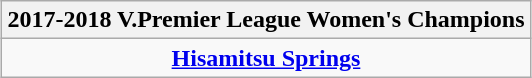<table class=wikitable style="text-align:center; margin:auto">
<tr>
<th>2017-2018 V.Premier League Women's Champions</th>
</tr>
<tr>
<td><strong><a href='#'>Hisamitsu Springs</a> </strong></td>
</tr>
</table>
